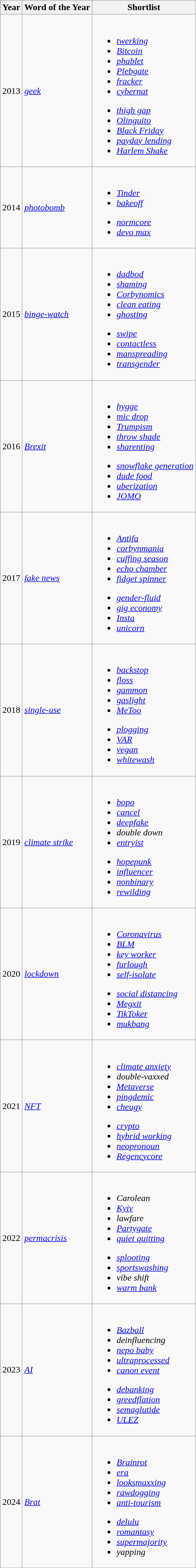<table class="wikitable">
<tr>
<th>Year</th>
<th>Word of the Year</th>
<th>Shortlist</th>
</tr>
<tr>
<td>2013</td>
<td><em><a href='#'>geek</a></em></td>
<td><br><ul><li><em><a href='#'>twerking</a></em></li><li><em><a href='#'>Bitcoin</a></em></li><li><em><a href='#'>phablet</a></em></li><li><em><a href='#'>Plebgate</a></em></li><li><em><a href='#'>fracker</a></em></li><li><em><a href='#'>cybernat</a></em></li></ul><ul><li><em><a href='#'>thigh gap</a></em></li><li><em><a href='#'>Olinguito</a></em></li><li><em><a href='#'>Black Friday</a></em></li><li><em><a href='#'>payday lending</a></em></li><li><em><a href='#'>Harlem Shake</a></em></li></ul></td>
</tr>
<tr>
<td>2014</td>
<td><a href='#'><em>photobomb</em></a></td>
<td><br><ul><li><em><a href='#'>Tinder</a></em></li><li><em><a href='#'>bakeoff</a></em></li></ul><ul><li><em><a href='#'>normcore</a></em></li><li><em><a href='#'>devo max</a></em></li></ul></td>
</tr>
<tr>
<td>2015</td>
<td><em><a href='#'>binge-watch</a></em></td>
<td><br><ul><li><em><a href='#'>dadbod</a></em></li><li><em><a href='#'>shaming</a></em></li><li><em><a href='#'>Corbynomics</a></em></li><li><em><a href='#'>clean eating</a></em></li><li><em><a href='#'>ghosting</a></em></li></ul><ul><li><em><a href='#'>swipe</a></em></li><li><em><a href='#'>contactless</a></em></li><li><em><a href='#'>manspreading</a></em></li><li><em><a href='#'>transgender</a></em></li></ul></td>
</tr>
<tr>
<td>2016</td>
<td><em><a href='#'>Brexit</a></em></td>
<td><br><ul><li><em><a href='#'>hygge</a></em></li><li><em><a href='#'>mic drop</a></em></li><li><em><a href='#'>Trumpism</a></em></li><li><em><a href='#'>throw shade</a></em></li><li><em><a href='#'>sharenting</a></em></li></ul><ul><li><em><a href='#'>snowflake generation</a></em></li><li><em><a href='#'>dude food</a></em></li><li><em><a href='#'>uberization</a></em></li><li><em><a href='#'>JOMO</a></em></li></ul></td>
</tr>
<tr>
<td>2017</td>
<td><em><a href='#'>fake news</a></em></td>
<td><br><ul><li><em><a href='#'>Antifa</a></em></li><li><em><a href='#'>corbynmania</a></em></li><li><em><a href='#'>cuffing season</a></em></li><li><em><a href='#'>echo chamber</a></em></li><li><em><a href='#'>fidget spinner</a></em></li></ul><ul><li><em><a href='#'>gender-fluid</a></em></li><li><em><a href='#'>gig economy</a></em></li><li><em><a href='#'>Insta</a></em></li><li><em><a href='#'>unicorn</a></em></li></ul></td>
</tr>
<tr>
<td>2018</td>
<td><em><a href='#'>single-use</a></em></td>
<td><br><ul><li><em><a href='#'>backstop</a></em></li><li><em><a href='#'>floss</a></em></li><li><em><a href='#'>gammon</a></em></li><li><em><a href='#'>gaslight</a></em></li><li><em><a href='#'>MeToo</a></em></li></ul><ul><li><em><a href='#'>plogging</a></em></li><li><em><a href='#'>VAR</a></em></li><li><em><a href='#'>vegan</a></em></li><li><em><a href='#'>whitewash</a></em></li></ul></td>
</tr>
<tr>
<td>2019</td>
<td><em><a href='#'>climate strike</a></em></td>
<td><br><ul><li><em><a href='#'>bopo</a></em></li><li><em><a href='#'>cancel</a></em></li><li><em><a href='#'>deepfake</a></em></li><li><em>double down</em></li><li><em><a href='#'>entryist</a></em></li></ul><ul><li><em><a href='#'>hopepunk</a></em></li><li><em><a href='#'>influencer</a></em></li><li><em><a href='#'>nonbinary</a></em></li><li><em><a href='#'>rewilding</a></em></li></ul></td>
</tr>
<tr>
<td>2020</td>
<td><em><a href='#'>lockdown</a></em></td>
<td><br><ul><li><em><a href='#'>Coronavirus</a></em></li><li><em><a href='#'>BLM</a></em></li><li><em><a href='#'>key worker</a></em></li><li><em><a href='#'>furlough</a></em></li><li><em><a href='#'>self-isolate</a></em></li></ul><ul><li><em><a href='#'>social distancing</a></em></li><li><em><a href='#'>Megxit</a></em></li><li><em><a href='#'>TikToker</a></em></li><li><em><a href='#'>mukbang</a></em></li></ul></td>
</tr>
<tr>
<td>2021</td>
<td><em><a href='#'>NFT</a></em></td>
<td><br><ul><li><em><a href='#'>climate anxiety</a></em></li><li><em>double-vaxxed</em></li><li><em><a href='#'>Metaverse</a></em></li><li><em><a href='#'>pingdemic</a></em></li><li><em><a href='#'>cheugy</a></em></li></ul><ul><li><em><a href='#'>crypto</a></em></li><li><em><a href='#'>hybrid working</a></em></li><li><em><a href='#'>neopronoun</a></em></li><li><em><a href='#'>Regencycore</a></em></li></ul></td>
</tr>
<tr>
<td>2022</td>
<td><em><a href='#'>permacrisis</a></em></td>
<td><br><ul><li><em>Carolean</em></li><li><em><a href='#'>Kyiv</a></em></li><li><em>lawfare</em></li><li><em><a href='#'>Partygate</a></em></li><li><em><a href='#'>quiet quitting</a></em></li></ul><ul><li><em><a href='#'>splooting</a></em></li><li><em><a href='#'>sportswashing</a></em></li><li><em>vibe shift</em></li><li><em><a href='#'>warm bank</a></em></li></ul></td>
</tr>
<tr>
<td>2023</td>
<td><em><a href='#'>AI</a></em></td>
<td><br><ul><li><em><a href='#'>Bazball</a></em></li><li><em>deinfluencing</em></li><li><a href='#'><em>nepo baby</em></a></li><li><a href='#'><em>ultraprocessed</em></a></li><li><em><a href='#'>canon event</a></em></li></ul><ul><li><em><a href='#'>debanking</a></em></li><li><em><a href='#'>greedflation</a></em></li><li><em><a href='#'>semaglutide</a></em></li><li><em><a href='#'>ULEZ</a></em></li></ul></td>
</tr>
<tr>
<td>2024</td>
<td><em><a href='#'>Brat</a></em></td>
<td><br><ul><li><em><a href='#'>Brainrot</a></em></li><li><em><a href='#'>era</a></em></li><li><em><a href='#'>looksmaxxing</a></em></li><li><em><a href='#'>rawdogging</a></em></li><li><em><a href='#'>anti-tourism</a></em></li></ul><ul><li><em><a href='#'>delulu</a></em></li><li><em><a href='#'>romantasy</a></em></li><li><em><a href='#'>supermajority</a></em></li><li><em>yapping</em></li></ul></td>
</tr>
</table>
